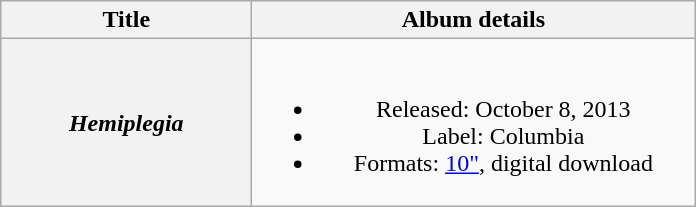<table class="wikitable plainrowheaders" style="text-align:center;">
<tr>
<th scope="col" rowspan="1" style="width:10em;">Title</th>
<th scope="col" rowspan="1" style="width:18em;">Album details</th>
</tr>
<tr>
<th scope="row"><em>Hemiplegia</em></th>
<td><br><ul><li>Released: October 8, 2013</li><li>Label: Columbia</li><li>Formats: <a href='#'>10"</a>, digital download</li></ul></td>
</tr>
</table>
